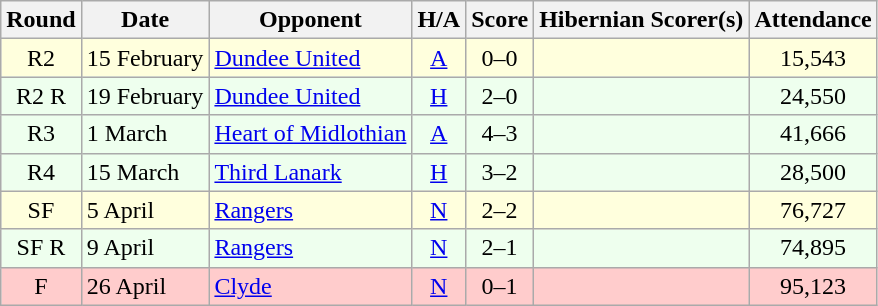<table class="wikitable" style="text-align:center">
<tr>
<th>Round</th>
<th>Date</th>
<th>Opponent</th>
<th>H/A</th>
<th>Score</th>
<th>Hibernian Scorer(s)</th>
<th>Attendance</th>
</tr>
<tr bgcolor=#FFFFDD>
<td>R2</td>
<td align=left>15 February</td>
<td align=left><a href='#'>Dundee United</a></td>
<td><a href='#'>A</a></td>
<td>0–0</td>
<td align=left></td>
<td>15,543</td>
</tr>
<tr bgcolor=#EEFFEE>
<td>R2 R</td>
<td align=left>19 February</td>
<td align=left><a href='#'>Dundee United</a></td>
<td><a href='#'>H</a></td>
<td>2–0</td>
<td align=left></td>
<td>24,550</td>
</tr>
<tr bgcolor=#EEFFEE>
<td>R3</td>
<td align=left>1 March</td>
<td align=left><a href='#'>Heart of Midlothian</a></td>
<td><a href='#'>A</a></td>
<td>4–3</td>
<td align=left></td>
<td>41,666</td>
</tr>
<tr bgcolor=#EEFFEE>
<td>R4</td>
<td align=left>15 March</td>
<td align=left><a href='#'>Third Lanark</a></td>
<td><a href='#'>H</a></td>
<td>3–2</td>
<td align=left></td>
<td>28,500</td>
</tr>
<tr bgcolor=#FFFFDD>
<td>SF</td>
<td align=left>5 April</td>
<td align=left><a href='#'>Rangers</a></td>
<td><a href='#'>N</a></td>
<td>2–2</td>
<td align=left></td>
<td>76,727</td>
</tr>
<tr bgcolor=#EEFFEE>
<td>SF R</td>
<td align=left>9 April</td>
<td align=left><a href='#'>Rangers</a></td>
<td><a href='#'>N</a></td>
<td>2–1</td>
<td align=left></td>
<td>74,895</td>
</tr>
<tr bgcolor=#FFCCCC>
<td>F</td>
<td align=left>26 April</td>
<td align=left><a href='#'>Clyde</a></td>
<td><a href='#'>N</a></td>
<td>0–1</td>
<td align=left></td>
<td>95,123</td>
</tr>
</table>
